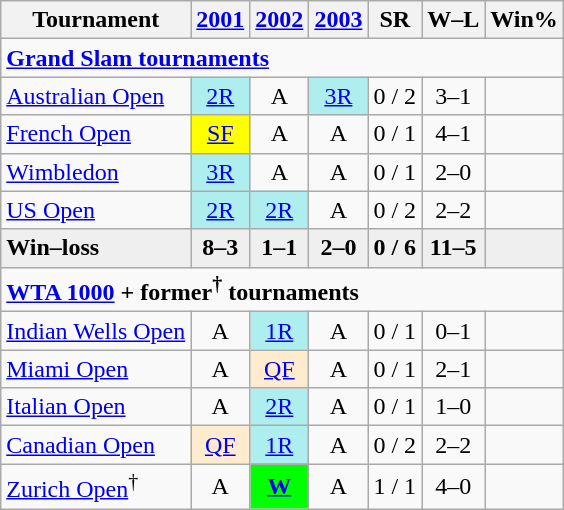<table class="wikitable" style="text-align:center">
<tr>
<th>Tournament</th>
<th><a href='#'>2001</a></th>
<th><a href='#'>2002</a></th>
<th><a href='#'>2003</a></th>
<th>SR</th>
<th>W–L</th>
<th>Win%</th>
</tr>
<tr>
<td colspan="7" align="left"><strong><a href='#'>Grand Slam tournaments</a></strong></td>
</tr>
<tr>
<td align="left"><a href='#'>Australian Open</a></td>
<td bgcolor="#afeeee"><a href='#'>2R</a></td>
<td>A</td>
<td bgcolor="afeeee"><a href='#'>3R</a></td>
<td>0 / 2</td>
<td>3–1</td>
<td></td>
</tr>
<tr>
<td align="left"><a href='#'>French Open</a></td>
<td bgcolor="yellow"><a href='#'>SF</a></td>
<td>A</td>
<td>A</td>
<td>0 / 1</td>
<td>4–1</td>
<td></td>
</tr>
<tr>
<td align="left"><a href='#'>Wimbledon</a></td>
<td bgcolor="#afeeee"><a href='#'>3R</a></td>
<td>A</td>
<td>A</td>
<td>0 / 1</td>
<td>2–0</td>
<td></td>
</tr>
<tr>
<td align="left"><a href='#'>US Open</a></td>
<td bgcolor="#afeeee"><a href='#'>2R</a></td>
<td bgcolor="#afeeee"><a href='#'>2R</a></td>
<td>A</td>
<td>0 / 2</td>
<td>2–2</td>
<td></td>
</tr>
<tr style="background:#efefef; font-weight:bold;">
<td bgcolor="#efefef" align="left"><strong>Win–loss</strong></td>
<td>8–3</td>
<td>1–1</td>
<td>2–0</td>
<td>0 / 6</td>
<td>11–5</td>
<td></td>
</tr>
<tr>
<td colspan="7" align="left"><strong><a href='#'>WTA 1000</a> + former<sup>†</sup> tournaments</strong></td>
</tr>
<tr>
<td align="left"><a href='#'>Indian Wells Open</a></td>
<td>A</td>
<td bgcolor="#afeeee"><a href='#'>1R</a></td>
<td>A</td>
<td>0 / 1</td>
<td>0–1</td>
<td></td>
</tr>
<tr>
<td align="left"><a href='#'>Miami Open</a></td>
<td>A</td>
<td bgcolor="#ffebcd"><a href='#'>QF</a></td>
<td>A</td>
<td>0 / 1</td>
<td>2–1</td>
<td></td>
</tr>
<tr>
<td align="left"><a href='#'>Italian Open</a></td>
<td>A</td>
<td bgcolor="afeeee"><a href='#'>2R</a></td>
<td>A</td>
<td>0 / 1</td>
<td>1–0</td>
<td></td>
</tr>
<tr>
<td align="left"><a href='#'>Canadian Open</a></td>
<td bgcolor="#ffebcd"><a href='#'>QF</a></td>
<td bgcolor="#afeeee"><a href='#'>1R</a></td>
<td>A</td>
<td>0 / 2</td>
<td>2–2</td>
<td></td>
</tr>
<tr>
<td align="left"><a href='#'>Zurich Open</a><sup>†</sup></td>
<td>A</td>
<td bgcolor="lime"><strong><a href='#'>W</a></strong></td>
<td>A</td>
<td>1 / 1</td>
<td>4–0</td>
<td></td>
</tr>
</table>
